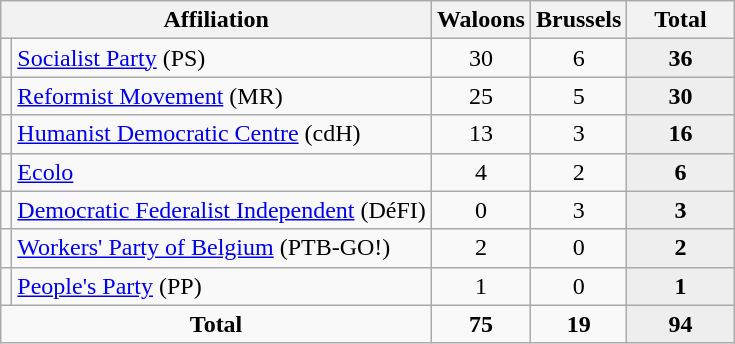<table class="wikitable" style="text-align:center;">
<tr>
<th colspan="2" rowspan="1">Affiliation</th>
<th colspan="1">Waloons</th>
<th rowspan="1">Brussels</th>
<th rowspan="1" style="width:4em;">Total</th>
</tr>
<tr>
<td></td>
<td style="text-align:left;"><a href='#'>Socialist Party</a> (PS)</td>
<td>30</td>
<td>6</td>
<td style="background-color:#EEEEEE"><strong>36</strong></td>
</tr>
<tr>
<td></td>
<td style="text-align:left;"><a href='#'>Reformist Movement</a> (MR)</td>
<td>25</td>
<td>5</td>
<td style="background-color:#EEEEEE"><strong>30</strong></td>
</tr>
<tr>
<td></td>
<td style="text-align:left;"><a href='#'>Humanist Democratic Centre</a> (cdH)</td>
<td>13</td>
<td>3</td>
<td style="background-color:#EEEEEE"><strong>16</strong></td>
</tr>
<tr>
<td></td>
<td style="text-align:left;"><a href='#'>Ecolo</a></td>
<td>4</td>
<td>2</td>
<td style="background-color:#EEEEEE"><strong>6</strong></td>
</tr>
<tr>
<td></td>
<td style="text-align:left;"><a href='#'>Democratic Federalist Independent</a> (DéFI)</td>
<td>0</td>
<td>3</td>
<td style="background-color:#EEEEEE"><strong>3</strong></td>
</tr>
<tr>
<td></td>
<td style="text-align:left;"><a href='#'>Workers' Party of Belgium</a> (PTB-GO!)</td>
<td>2</td>
<td>0</td>
<td style="background-color:#EEEEEE"><strong>2</strong></td>
</tr>
<tr>
<td></td>
<td style="text-align:left;"><a href='#'>People's Party</a> (PP)</td>
<td>1</td>
<td>0</td>
<td style="background-color:#EEEEEE"><strong>1</strong></td>
</tr>
<tr style="font-weight:bold;">
<td colspan="2">Total</td>
<td>75</td>
<td>19</td>
<td style="background-color:#EEEEEE">94</td>
</tr>
</table>
